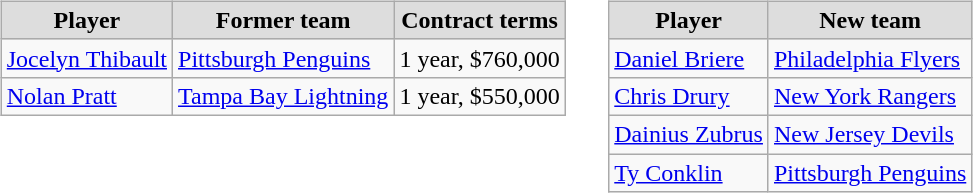<table cellspacing="10">
<tr>
<td valign="top"><br><table class="wikitable">
<tr align="center"  bgcolor="#dddddd">
<td><strong>Player</strong></td>
<td><strong>Former team</strong></td>
<td><strong>Contract terms</strong></td>
</tr>
<tr>
<td><a href='#'>Jocelyn Thibault</a></td>
<td><a href='#'>Pittsburgh Penguins</a></td>
<td>1 year, $760,000</td>
</tr>
<tr>
<td><a href='#'>Nolan Pratt</a></td>
<td><a href='#'>Tampa Bay Lightning</a></td>
<td>1 year, $550,000</td>
</tr>
</table>
</td>
<td valign="top"><br><table class="wikitable">
<tr align="center"  bgcolor="#dddddd">
<td><strong>Player</strong></td>
<td><strong>New team</strong></td>
</tr>
<tr>
<td><a href='#'>Daniel Briere</a></td>
<td><a href='#'>Philadelphia Flyers</a></td>
</tr>
<tr>
<td><a href='#'>Chris Drury</a></td>
<td><a href='#'>New York Rangers</a></td>
</tr>
<tr>
<td><a href='#'>Dainius Zubrus</a></td>
<td><a href='#'>New Jersey Devils</a></td>
</tr>
<tr>
<td><a href='#'>Ty Conklin</a></td>
<td><a href='#'>Pittsburgh Penguins</a></td>
</tr>
</table>
</td>
</tr>
</table>
